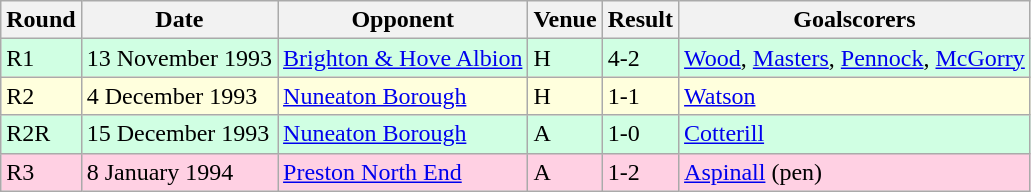<table class="wikitable">
<tr>
<th>Round</th>
<th>Date</th>
<th>Opponent</th>
<th>Venue</th>
<th>Result</th>
<th>Goalscorers</th>
</tr>
<tr style="background-color: #d0ffe3;">
<td>R1</td>
<td>13 November 1993</td>
<td><a href='#'>Brighton & Hove Albion</a></td>
<td>H</td>
<td>4-2</td>
<td><a href='#'>Wood</a>, <a href='#'>Masters</a>, <a href='#'>Pennock</a>, <a href='#'>McGorry</a></td>
</tr>
<tr style="background-color: #ffffdd;">
<td>R2</td>
<td>4 December 1993</td>
<td><a href='#'>Nuneaton Borough</a></td>
<td>H</td>
<td>1-1</td>
<td><a href='#'>Watson</a></td>
</tr>
<tr style="background-color: #d0ffe3;">
<td>R2R</td>
<td>15 December 1993</td>
<td><a href='#'>Nuneaton Borough</a></td>
<td>A</td>
<td>1-0</td>
<td><a href='#'>Cotterill</a></td>
</tr>
<tr style="background-color: #ffd0e3;">
<td>R3</td>
<td>8 January 1994</td>
<td><a href='#'>Preston North End</a></td>
<td>A</td>
<td>1-2</td>
<td><a href='#'>Aspinall</a> (pen)</td>
</tr>
</table>
